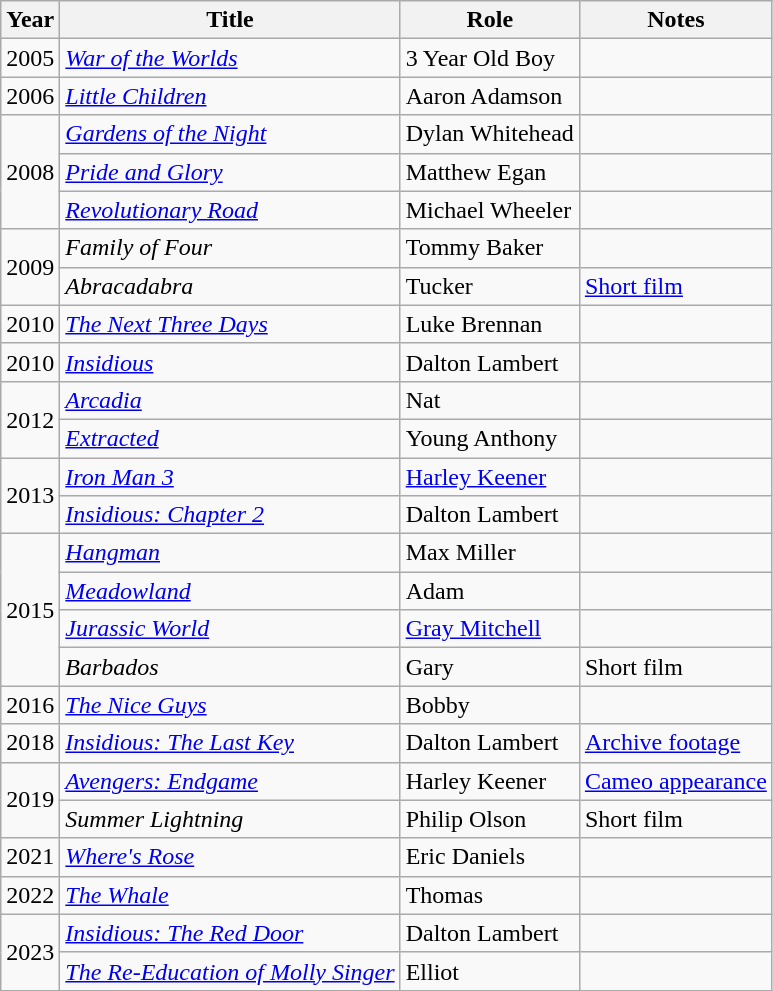<table class="wikitable sortable">
<tr>
<th>Year</th>
<th>Title</th>
<th>Role</th>
<th>Notes</th>
</tr>
<tr>
<td>2005</td>
<td><em><a href='#'>War of the Worlds</a></em></td>
<td>3 Year Old Boy</td>
<td></td>
</tr>
<tr>
<td>2006</td>
<td><em><a href='#'>Little Children</a></em></td>
<td>Aaron Adamson</td>
<td></td>
</tr>
<tr>
<td rowspan="3">2008</td>
<td><em><a href='#'>Gardens of the Night</a></em></td>
<td>Dylan Whitehead</td>
<td></td>
</tr>
<tr>
<td><em><a href='#'>Pride and Glory</a></em></td>
<td>Matthew Egan</td>
<td></td>
</tr>
<tr>
<td><em><a href='#'>Revolutionary Road</a></em></td>
<td>Michael Wheeler</td>
<td></td>
</tr>
<tr>
<td rowspan="2">2009</td>
<td><em>Family of Four</em></td>
<td>Tommy Baker</td>
<td></td>
</tr>
<tr>
<td><em>Abracadabra</em></td>
<td>Tucker</td>
<td><a href='#'>Short film</a></td>
</tr>
<tr>
<td>2010</td>
<td><em><a href='#'>The Next Three Days</a></em></td>
<td>Luke Brennan</td>
<td></td>
</tr>
<tr>
<td>2010</td>
<td><em><a href='#'>Insidious</a></em></td>
<td>Dalton Lambert</td>
<td></td>
</tr>
<tr>
<td rowspan="2">2012</td>
<td><em><a href='#'>Arcadia</a></em></td>
<td>Nat</td>
<td></td>
</tr>
<tr>
<td><em><a href='#'>Extracted</a></em></td>
<td>Young Anthony</td>
<td></td>
</tr>
<tr>
<td rowspan="2">2013</td>
<td><em><a href='#'>Iron Man 3</a></em></td>
<td><a href='#'>Harley Keener</a></td>
<td></td>
</tr>
<tr>
<td><em><a href='#'>Insidious: Chapter 2</a></em></td>
<td>Dalton Lambert</td>
<td></td>
</tr>
<tr>
<td rowspan="4">2015</td>
<td><em><a href='#'>Hangman</a></em></td>
<td>Max Miller</td>
<td></td>
</tr>
<tr>
<td><em><a href='#'>Meadowland</a></em></td>
<td>Adam</td>
<td></td>
</tr>
<tr>
<td><em><a href='#'>Jurassic World</a></em></td>
<td><a href='#'>Gray Mitchell</a></td>
<td></td>
</tr>
<tr>
<td><em>Barbados</em></td>
<td>Gary</td>
<td>Short film</td>
</tr>
<tr>
<td>2016</td>
<td><em><a href='#'>The Nice Guys</a></em></td>
<td>Bobby</td>
<td></td>
</tr>
<tr>
<td>2018</td>
<td><em><a href='#'>Insidious: The Last Key</a></em></td>
<td>Dalton Lambert</td>
<td><a href='#'>Archive footage</a></td>
</tr>
<tr>
<td rowspan="2">2019</td>
<td><em><a href='#'>Avengers: Endgame</a></em></td>
<td>Harley Keener</td>
<td><a href='#'>Cameo appearance</a></td>
</tr>
<tr>
<td><em>Summer Lightning</em></td>
<td>Philip Olson</td>
<td>Short film</td>
</tr>
<tr>
<td>2021</td>
<td><em><a href='#'>Where's Rose</a></em></td>
<td>Eric Daniels</td>
<td></td>
</tr>
<tr>
<td>2022</td>
<td><em><a href='#'>The Whale</a></em></td>
<td>Thomas</td>
<td></td>
</tr>
<tr>
<td rowspan="2">2023</td>
<td><em><a href='#'>Insidious: The Red Door</a></em></td>
<td>Dalton Lambert</td>
<td></td>
</tr>
<tr>
<td><em><a href='#'>The Re-Education of Molly Singer</a></em></td>
<td>Elliot</td>
<td></td>
</tr>
</table>
